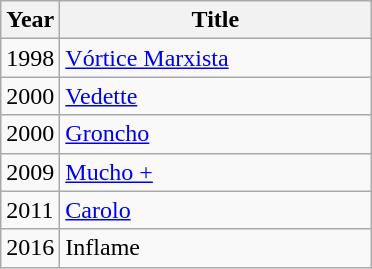<table class="wikitable">
<tr>
<th>Year</th>
<th width="200">Title</th>
</tr>
<tr>
<td>1998</td>
<td><a href='#'>Vórtice Marxista</a></td>
</tr>
<tr>
<td>2000</td>
<td><a href='#'>Vedette</a></td>
</tr>
<tr>
<td>2000</td>
<td><a href='#'>Groncho</a></td>
</tr>
<tr>
<td>2009</td>
<td><a href='#'>Mucho +</a></td>
</tr>
<tr>
<td>2011</td>
<td><a href='#'>Carolo</a></td>
</tr>
<tr>
<td>2016</td>
<td>Inflame</td>
</tr>
</table>
